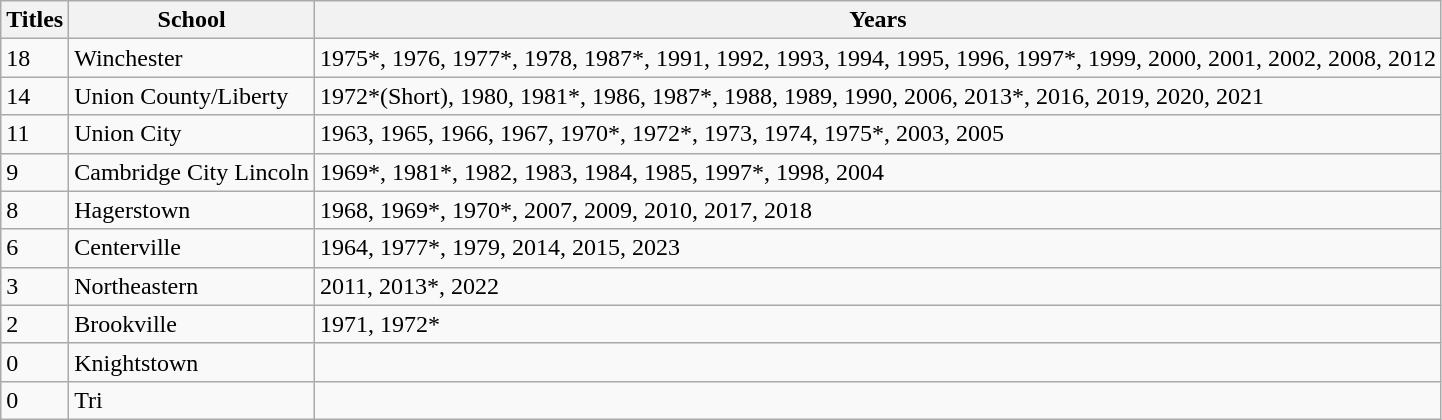<table class="wikitable">
<tr>
<th>Titles</th>
<th>School</th>
<th>Years</th>
</tr>
<tr>
<td>18</td>
<td>Winchester</td>
<td>1975*, 1976, 1977*, 1978, 1987*, 1991, 1992, 1993, 1994, 1995, 1996, 1997*, 1999, 2000, 2001, 2002, 2008, 2012</td>
</tr>
<tr>
<td>14</td>
<td>Union County/Liberty</td>
<td>1972*(Short), 1980, 1981*, 1986, 1987*, 1988, 1989, 1990, 2006, 2013*, 2016, 2019, 2020, 2021</td>
</tr>
<tr>
<td>11</td>
<td>Union City</td>
<td>1963, 1965, 1966, 1967, 1970*, 1972*, 1973, 1974, 1975*, 2003, 2005</td>
</tr>
<tr>
<td>9</td>
<td>Cambridge City Lincoln</td>
<td>1969*, 1981*, 1982, 1983, 1984, 1985, 1997*, 1998, 2004</td>
</tr>
<tr>
<td>8</td>
<td>Hagerstown</td>
<td>1968, 1969*, 1970*, 2007, 2009, 2010, 2017, 2018</td>
</tr>
<tr>
<td>6</td>
<td>Centerville</td>
<td>1964, 1977*, 1979, 2014, 2015, 2023</td>
</tr>
<tr>
<td>3</td>
<td>Northeastern</td>
<td>2011, 2013*, 2022</td>
</tr>
<tr>
<td>2</td>
<td>Brookville</td>
<td>1971, 1972*</td>
</tr>
<tr>
<td>0</td>
<td>Knightstown</td>
<td></td>
</tr>
<tr>
<td>0</td>
<td>Tri</td>
<td></td>
</tr>
</table>
